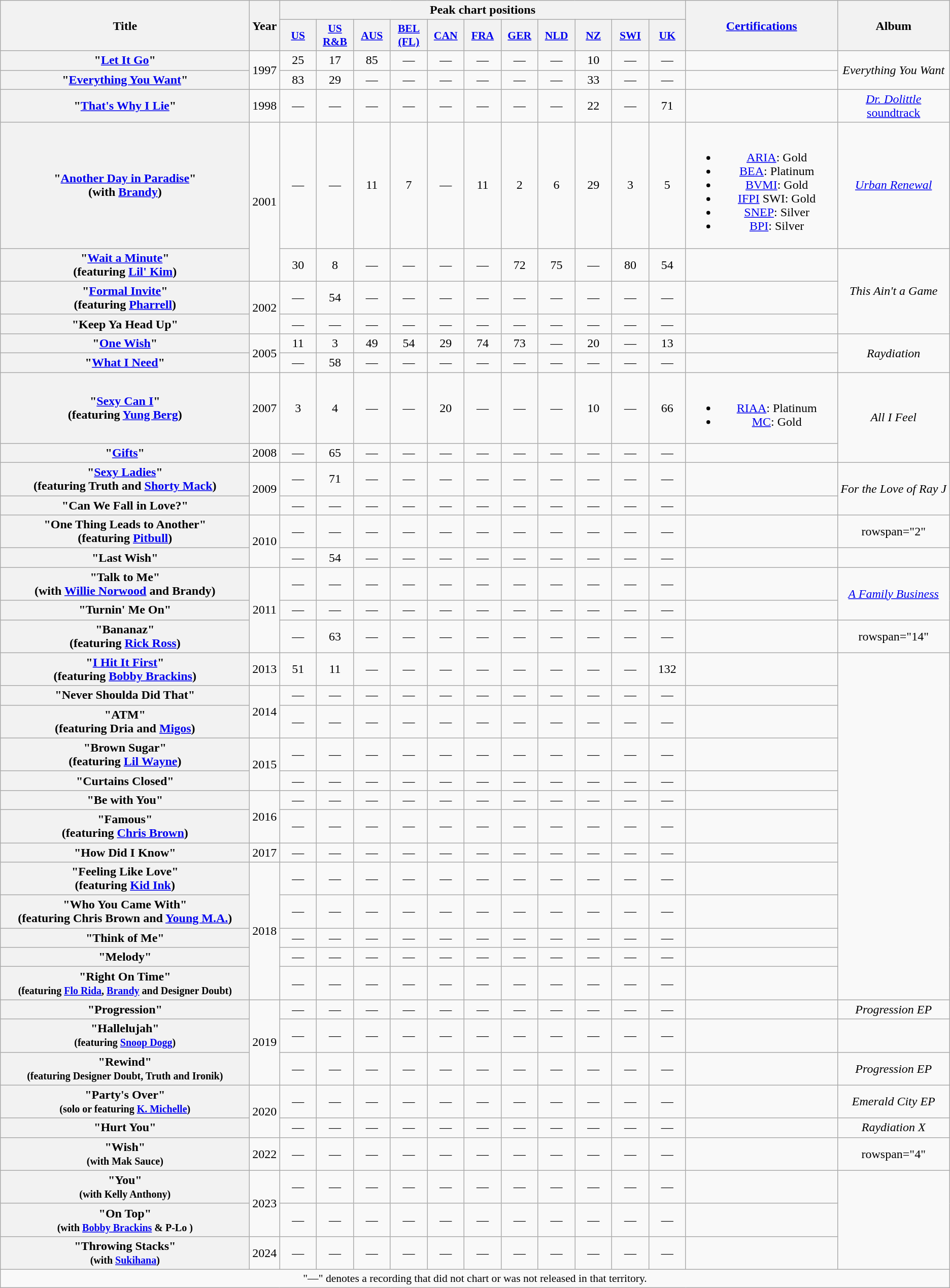<table class="wikitable plainrowheaders" style="text-align:center;">
<tr>
<th scope="col" rowspan="2" style="width:20em;">Title</th>
<th scope="col" rowspan="2">Year</th>
<th scope="col" colspan="11">Peak chart positions</th>
<th scope="col" rowspan="2" style="width:12em;"><a href='#'>Certifications</a></th>
<th scope="col" rowspan="2">Album</th>
</tr>
<tr>
<th scope="col" style="width:2.9em;font-size:90%;"><a href='#'>US</a><br></th>
<th scope="col" style="width:2.9em;font-size:90%;"><a href='#'>US<br>R&B</a><br></th>
<th scope="col" style="width:2.9em;font-size:90%;"><a href='#'>AUS</a><br></th>
<th scope="col" style="width:2.9em;font-size:90%;"><a href='#'>BEL<br>(FL)</a><br></th>
<th scope="col" style="width:2.9em;font-size:90%;"><a href='#'>CAN</a><br></th>
<th scope="col" style="width:2.9em;font-size:90%;"><a href='#'>FRA</a><br></th>
<th scope="col" style="width:2.9em;font-size:90%;"><a href='#'>GER</a><br></th>
<th scope="col" style="width:2.9em;font-size:90%;"><a href='#'>NLD</a><br></th>
<th scope="col" style="width:2.9em;font-size:90%;"><a href='#'>NZ</a><br></th>
<th scope="col" style="width:2.9em;font-size:90%;"><a href='#'>SWI</a><br></th>
<th scope="col" style="width:2.9em;font-size:90%;"><a href='#'>UK</a><br></th>
</tr>
<tr>
<th scope="row">"<a href='#'>Let It Go</a>"</th>
<td rowspan="2">1997</td>
<td>25</td>
<td>17</td>
<td>85</td>
<td>—</td>
<td>—</td>
<td>—</td>
<td>—</td>
<td>—</td>
<td>10</td>
<td>—</td>
<td>—</td>
<td></td>
<td rowspan="2"><em>Everything You Want</em></td>
</tr>
<tr>
<th scope="row">"<a href='#'>Everything You Want</a>"</th>
<td>83</td>
<td>29</td>
<td>—</td>
<td>—</td>
<td>—</td>
<td>—</td>
<td>—</td>
<td>—</td>
<td>33</td>
<td>—</td>
<td>—</td>
<td></td>
</tr>
<tr>
<th scope="row">"<a href='#'>That's Why I Lie</a>"</th>
<td>1998</td>
<td>—</td>
<td>—</td>
<td>—</td>
<td>—</td>
<td>—</td>
<td>—</td>
<td>—</td>
<td>—</td>
<td>22</td>
<td>—</td>
<td>71</td>
<td></td>
<td><a href='#'><em>Dr. Dolittle</em> soundtrack</a></td>
</tr>
<tr>
<th scope="row">"<a href='#'>Another Day in Paradise</a>"<br><span>(with <a href='#'>Brandy</a>)</span></th>
<td rowspan="2">2001</td>
<td>—</td>
<td>—</td>
<td>11</td>
<td>7</td>
<td>—</td>
<td>11</td>
<td>2</td>
<td>6</td>
<td>29</td>
<td>3</td>
<td>5</td>
<td><br><ul><li><a href='#'>ARIA</a>: Gold</li><li><a href='#'>BEA</a>: Platinum</li><li><a href='#'>BVMI</a>: Gold</li><li><a href='#'>IFPI</a> SWI: Gold</li><li><a href='#'>SNEP</a>: Silver</li><li><a href='#'>BPI</a>: Silver</li></ul></td>
<td><em><a href='#'>Urban Renewal</a></em></td>
</tr>
<tr>
<th scope="row">"<a href='#'>Wait a Minute</a>"<br><span>(featuring <a href='#'>Lil' Kim</a>)</span></th>
<td>30</td>
<td>8</td>
<td>—</td>
<td>—</td>
<td>—</td>
<td>—</td>
<td>72</td>
<td>75</td>
<td>—</td>
<td>80</td>
<td>54</td>
<td></td>
<td rowspan="3"><em>This Ain't a Game</em></td>
</tr>
<tr>
<th scope="row">"<a href='#'>Formal Invite</a>"<br><span>(featuring <a href='#'>Pharrell</a>)</span></th>
<td rowspan="2">2002</td>
<td>—</td>
<td>54</td>
<td>—</td>
<td>—</td>
<td>—</td>
<td>—</td>
<td>—</td>
<td>—</td>
<td>—</td>
<td>—</td>
<td>—</td>
<td></td>
</tr>
<tr>
<th scope="row">"Keep Ya Head Up"</th>
<td>—</td>
<td>—</td>
<td>—</td>
<td>—</td>
<td>—</td>
<td>—</td>
<td>—</td>
<td>—</td>
<td>—</td>
<td>—</td>
<td>—</td>
<td></td>
</tr>
<tr>
<th scope="row">"<a href='#'>One Wish</a>"</th>
<td rowspan="2">2005</td>
<td>11</td>
<td>3</td>
<td>49</td>
<td>54</td>
<td>29</td>
<td>74</td>
<td>73</td>
<td>—</td>
<td>20</td>
<td>—</td>
<td>13</td>
<td></td>
<td rowspan="2"><em>Raydiation</em></td>
</tr>
<tr>
<th scope="row">"<a href='#'>What I Need</a>"</th>
<td>—</td>
<td>58</td>
<td>—</td>
<td>—</td>
<td>—</td>
<td>—</td>
<td>—</td>
<td>—</td>
<td>—</td>
<td>—</td>
<td>—</td>
<td></td>
</tr>
<tr>
<th scope="row">"<a href='#'>Sexy Can I</a>"<br><span>(featuring <a href='#'>Yung Berg</a>)</span></th>
<td>2007</td>
<td>3</td>
<td>4</td>
<td>—</td>
<td>—</td>
<td>20</td>
<td>—</td>
<td>—</td>
<td>—</td>
<td>10</td>
<td>—</td>
<td>66</td>
<td><br><ul><li><a href='#'>RIAA</a>: Platinum</li><li><a href='#'>MC</a>: Gold</li></ul></td>
<td rowspan="2"><em>All I Feel</em></td>
</tr>
<tr>
<th scope="row">"<a href='#'>Gifts</a>"</th>
<td>2008</td>
<td>—</td>
<td>65</td>
<td>—</td>
<td>—</td>
<td>—</td>
<td>—</td>
<td>—</td>
<td>—</td>
<td>—</td>
<td>—</td>
<td>—</td>
<td></td>
</tr>
<tr>
<th scope="row">"<a href='#'>Sexy Ladies</a>"<br><span>(featuring Truth and <a href='#'>Shorty Mack</a>)</span></th>
<td rowspan="2">2009</td>
<td>—</td>
<td>71</td>
<td>—</td>
<td>—</td>
<td>—</td>
<td>—</td>
<td>—</td>
<td>—</td>
<td>—</td>
<td>—</td>
<td>—</td>
<td></td>
<td rowspan="2"><em>For the Love of Ray J</em></td>
</tr>
<tr>
<th scope="row">"Can We Fall in Love?"</th>
<td>—</td>
<td>—</td>
<td>—</td>
<td>—</td>
<td>—</td>
<td>—</td>
<td>—</td>
<td>—</td>
<td>—</td>
<td>—</td>
<td>—</td>
<td></td>
</tr>
<tr>
<th scope="row">"One Thing Leads to Another"<br><span>(featuring <a href='#'>Pitbull</a>)</span></th>
<td rowspan="2">2010</td>
<td>—</td>
<td>—</td>
<td>—</td>
<td>—</td>
<td>—</td>
<td>—</td>
<td>—</td>
<td>—</td>
<td>—</td>
<td>—</td>
<td>—</td>
<td></td>
<td>rowspan="2" </td>
</tr>
<tr>
<th scope="row">"Last Wish"</th>
<td>—</td>
<td>54</td>
<td>—</td>
<td>—</td>
<td>—</td>
<td>—</td>
<td>—</td>
<td>—</td>
<td>—</td>
<td>—</td>
<td>—</td>
<td></td>
</tr>
<tr>
<th scope="row">"Talk to Me"<br><span>(with <a href='#'>Willie Norwood</a> and Brandy)</span></th>
<td rowspan="3">2011</td>
<td>—</td>
<td>—</td>
<td>—</td>
<td>—</td>
<td>—</td>
<td>—</td>
<td>—</td>
<td>—</td>
<td>—</td>
<td>—</td>
<td>—</td>
<td></td>
<td rowspan="2"><em><a href='#'>A Family Business</a></em></td>
</tr>
<tr>
<th scope="row">"Turnin' Me On"</th>
<td>—</td>
<td>—</td>
<td>—</td>
<td>—</td>
<td>—</td>
<td>—</td>
<td>—</td>
<td>—</td>
<td>—</td>
<td>—</td>
<td>—</td>
<td></td>
</tr>
<tr>
<th scope="row">"Bananaz"<br><span>(featuring <a href='#'>Rick Ross</a>)</span></th>
<td>—</td>
<td>63</td>
<td>—</td>
<td>—</td>
<td>—</td>
<td>—</td>
<td>—</td>
<td>—</td>
<td>—</td>
<td>—</td>
<td>—</td>
<td></td>
<td>rowspan="14" </td>
</tr>
<tr>
<th scope="row">"<a href='#'>I Hit It First</a>"<br><span>(featuring <a href='#'>Bobby Brackins</a>)</span></th>
<td>2013</td>
<td>51</td>
<td>11</td>
<td>—</td>
<td>—</td>
<td>—</td>
<td>—</td>
<td>—</td>
<td>—</td>
<td>—</td>
<td>—</td>
<td>132</td>
<td></td>
</tr>
<tr>
<th scope="row">"Never Shoulda Did That"</th>
<td rowspan="2">2014</td>
<td>—</td>
<td>—</td>
<td>—</td>
<td>—</td>
<td>—</td>
<td>—</td>
<td>—</td>
<td>—</td>
<td>—</td>
<td>—</td>
<td>—</td>
<td></td>
</tr>
<tr>
<th scope="row">"ATM" <br><span>(featuring Dria and <a href='#'>Migos</a>)</span></th>
<td>—</td>
<td>—</td>
<td>—</td>
<td>—</td>
<td>—</td>
<td>—</td>
<td>—</td>
<td>—</td>
<td>—</td>
<td>—</td>
<td>—</td>
<td></td>
</tr>
<tr>
<th scope="row">"Brown Sugar"<br><span>(featuring <a href='#'>Lil Wayne</a>)</span></th>
<td rowspan="2">2015</td>
<td>—</td>
<td>—</td>
<td>—</td>
<td>—</td>
<td>—</td>
<td>—</td>
<td>—</td>
<td>—</td>
<td>—</td>
<td>—</td>
<td>—</td>
<td></td>
</tr>
<tr>
<th scope="row">"Curtains Closed"</th>
<td>—</td>
<td>—</td>
<td>—</td>
<td>—</td>
<td>—</td>
<td>—</td>
<td>—</td>
<td>—</td>
<td>—</td>
<td>—</td>
<td>—</td>
<td></td>
</tr>
<tr>
<th scope="row">"Be with You"</th>
<td rowspan="2">2016</td>
<td>—</td>
<td>—</td>
<td>—</td>
<td>—</td>
<td>—</td>
<td>—</td>
<td>—</td>
<td>—</td>
<td>—</td>
<td>—</td>
<td>—</td>
<td></td>
</tr>
<tr>
<th scope="row">"Famous"<br><span>(featuring <a href='#'>Chris Brown</a>)</span></th>
<td>—</td>
<td>—</td>
<td>—</td>
<td>—</td>
<td>—</td>
<td>—</td>
<td>—</td>
<td>—</td>
<td>—</td>
<td>—</td>
<td>—</td>
<td></td>
</tr>
<tr>
<th scope="row">"How Did I Know"</th>
<td>2017</td>
<td>—</td>
<td>—</td>
<td>—</td>
<td>—</td>
<td>—</td>
<td>—</td>
<td>—</td>
<td>—</td>
<td>—</td>
<td>—</td>
<td>—</td>
<td></td>
</tr>
<tr>
<th scope="row">"Feeling Like Love"<br><span>(featuring <a href='#'>Kid Ink</a>)</span></th>
<td rowspan="5">2018</td>
<td>—</td>
<td>—</td>
<td>—</td>
<td>—</td>
<td>—</td>
<td>—</td>
<td>—</td>
<td>—</td>
<td>—</td>
<td>—</td>
<td>—</td>
<td></td>
</tr>
<tr>
<th scope="row">"Who You Came With"<br><span>(featuring Chris Brown and <a href='#'>Young M.A.</a>)</span></th>
<td>—</td>
<td>—</td>
<td>—</td>
<td>—</td>
<td>—</td>
<td>—</td>
<td>—</td>
<td>—</td>
<td>—</td>
<td>—</td>
<td>—</td>
<td></td>
</tr>
<tr>
<th scope="row">"Think of Me"</th>
<td>—</td>
<td>—</td>
<td>—</td>
<td>—</td>
<td>—</td>
<td>—</td>
<td>—</td>
<td>—</td>
<td>—</td>
<td>—</td>
<td>—</td>
<td></td>
</tr>
<tr>
<th scope="row">"Melody"</th>
<td>—</td>
<td>—</td>
<td>—</td>
<td>—</td>
<td>—</td>
<td>—</td>
<td>—</td>
<td>—</td>
<td>—</td>
<td>—</td>
<td>—</td>
<td></td>
</tr>
<tr>
<th scope="row">"Right On Time"<br><small>(featuring <a href='#'>Flo Rida</a>, <a href='#'>Brandy</a> and Designer Doubt)</small></th>
<td>—</td>
<td>—</td>
<td>—</td>
<td>—</td>
<td>—</td>
<td>—</td>
<td>—</td>
<td>—</td>
<td>—</td>
<td>—</td>
<td>—</td>
<td></td>
</tr>
<tr>
<th scope="row">"Progression"</th>
<td rowspan="3">2019</td>
<td>—</td>
<td>—</td>
<td>—</td>
<td>—</td>
<td>—</td>
<td>—</td>
<td>—</td>
<td>—</td>
<td>—</td>
<td>—</td>
<td>—</td>
<td></td>
<td><em>Progression EP</em></td>
</tr>
<tr>
<th scope="row">"Hallelujah"<br><small>(featuring <a href='#'>Snoop Dogg</a>)</small></th>
<td>—</td>
<td>—</td>
<td>—</td>
<td>—</td>
<td>—</td>
<td>—</td>
<td>—</td>
<td>—</td>
<td>—</td>
<td>—</td>
<td>—</td>
<td></td>
<td></td>
</tr>
<tr>
<th scope="row">"Rewind"<br><small>(featuring Designer Doubt, Truth and Ironik)</small></th>
<td>—</td>
<td>—</td>
<td>—</td>
<td>—</td>
<td>—</td>
<td>—</td>
<td>—</td>
<td>—</td>
<td>—</td>
<td>—</td>
<td>—</td>
<td></td>
<td><em>Progression EP</em></td>
</tr>
<tr>
<th scope="row">"Party's Over"<br><small>(solo or featuring <a href='#'>K. Michelle</a>)</small></th>
<td rowspan="2">2020</td>
<td>—</td>
<td>—</td>
<td>—</td>
<td>—</td>
<td>—</td>
<td>—</td>
<td>—</td>
<td>—</td>
<td>—</td>
<td>—</td>
<td>—</td>
<td></td>
<td><em>Emerald City EP</em></td>
</tr>
<tr>
<th scope="row">"Hurt You"</th>
<td>—</td>
<td>—</td>
<td>—</td>
<td>—</td>
<td>—</td>
<td>—</td>
<td>—</td>
<td>—</td>
<td>—</td>
<td>—</td>
<td>—</td>
<td></td>
<td><em>Raydiation X</em></td>
</tr>
<tr>
<th scope="row">"Wish" <br><small>(with Mak Sauce)<br></small></th>
<td>2022</td>
<td>—</td>
<td>—</td>
<td>—</td>
<td>—</td>
<td>—</td>
<td>—</td>
<td>—</td>
<td>—</td>
<td>—</td>
<td>—</td>
<td>—</td>
<td></td>
<td>rowspan="4" </td>
</tr>
<tr>
<th scope="row">"You" <br><small>(with Kelly Anthony)<br></small></th>
<td rowspan="2">2023</td>
<td>—</td>
<td>—</td>
<td>—</td>
<td>—</td>
<td>—</td>
<td>—</td>
<td>—</td>
<td>—</td>
<td>—</td>
<td>—</td>
<td>—</td>
<td></td>
</tr>
<tr>
<th scope="row">"On Top" <br><small>(with <a href='#'>Bobby Brackins</a> & P-Lo )<br></small></th>
<td>—</td>
<td>—</td>
<td>—</td>
<td>—</td>
<td>—</td>
<td>—</td>
<td>—</td>
<td>—</td>
<td>—</td>
<td>—</td>
<td>—</td>
<td></td>
</tr>
<tr>
<th scope="row">"Throwing Stacks" <br><small>(with <a href='#'>Sukihana</a>)<br></small></th>
<td>2024</td>
<td>—</td>
<td>—</td>
<td>—</td>
<td>—</td>
<td>—</td>
<td>—</td>
<td>—</td>
<td>—</td>
<td>—</td>
<td>—</td>
<td>—</td>
<td></td>
</tr>
<tr>
<td colspan="15" style="font-size:90%">"—" denotes a recording that did not chart or was not released in that territory.</td>
</tr>
</table>
